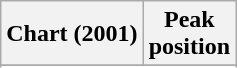<table class="wikitable plainrowheaders">
<tr>
<th scope="col">Chart (2001)</th>
<th scope="col">Peak<br>position</th>
</tr>
<tr>
</tr>
<tr>
</tr>
<tr>
</tr>
</table>
